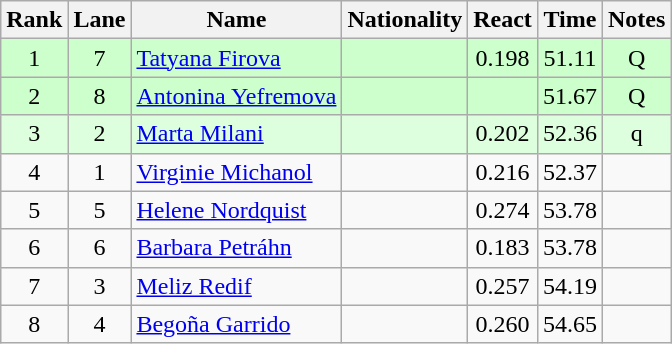<table class="wikitable sortable" style="text-align:center">
<tr>
<th>Rank</th>
<th>Lane</th>
<th>Name</th>
<th>Nationality</th>
<th>React</th>
<th>Time</th>
<th>Notes</th>
</tr>
<tr bgcolor=ccffcc>
<td>1</td>
<td>7</td>
<td align="left"><a href='#'>Tatyana Firova</a></td>
<td align=left></td>
<td>0.198</td>
<td>51.11</td>
<td>Q</td>
</tr>
<tr bgcolor=ccffcc>
<td>2</td>
<td>8</td>
<td align="left"><a href='#'>Antonina Yefremova</a></td>
<td align=left></td>
<td></td>
<td>51.67</td>
<td>Q</td>
</tr>
<tr bgcolor=ddffdd>
<td>3</td>
<td>2</td>
<td align="left"><a href='#'>Marta Milani</a></td>
<td align=left></td>
<td>0.202</td>
<td>52.36</td>
<td>q</td>
</tr>
<tr>
<td>4</td>
<td>1</td>
<td align="left"><a href='#'>Virginie Michanol</a></td>
<td align=left></td>
<td>0.216</td>
<td>52.37</td>
<td></td>
</tr>
<tr>
<td>5</td>
<td>5</td>
<td align="left"><a href='#'>Helene Nordquist</a></td>
<td align=left></td>
<td>0.274</td>
<td>53.78</td>
<td></td>
</tr>
<tr>
<td>6</td>
<td>6</td>
<td align="left"><a href='#'>Barbara Petráhn</a></td>
<td align=left></td>
<td>0.183</td>
<td>53.78</td>
<td></td>
</tr>
<tr>
<td>7</td>
<td>3</td>
<td align="left"><a href='#'>Meliz Redif</a></td>
<td align=left></td>
<td>0.257</td>
<td>54.19</td>
<td></td>
</tr>
<tr>
<td>8</td>
<td>4</td>
<td align="left"><a href='#'>Begoña Garrido</a></td>
<td align=left></td>
<td>0.260</td>
<td>54.65</td>
<td></td>
</tr>
</table>
